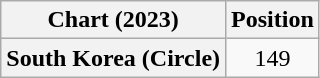<table class="wikitable plainrowheaders" style="text-align:center">
<tr>
<th scope="col">Chart (2023)</th>
<th scope="col">Position</th>
</tr>
<tr>
<th scope="row">South Korea (Circle)</th>
<td>149</td>
</tr>
</table>
